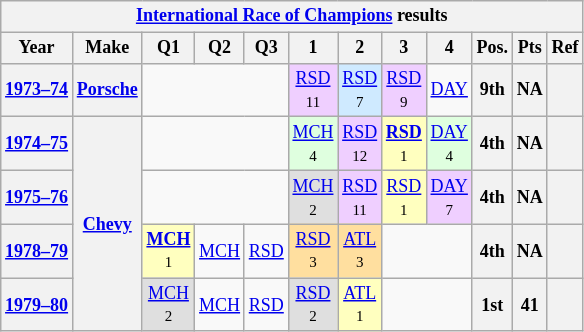<table class="wikitable" style="text-align:center; font-size:75%">
<tr>
<th colspan=12><a href='#'>International Race of Champions</a> results</th>
</tr>
<tr>
<th>Year</th>
<th>Make</th>
<th>Q1</th>
<th>Q2</th>
<th>Q3</th>
<th>1</th>
<th>2</th>
<th>3</th>
<th>4</th>
<th>Pos.</th>
<th>Pts</th>
<th>Ref</th>
</tr>
<tr>
<th><a href='#'>1973–74</a></th>
<th><a href='#'>Porsche</a></th>
<td colspan=3></td>
<td style="background:#EFCFFF;"><a href='#'>RSD</a><br><small>11</small></td>
<td style="background:#CFEAFF;"><a href='#'>RSD</a><br><small>7</small></td>
<td style="background:#EFCFFF;"><a href='#'>RSD</a><br><small>9</small></td>
<td><a href='#'>DAY</a></td>
<th>9th</th>
<th>NA</th>
<th></th>
</tr>
<tr>
<th><a href='#'>1974–75</a></th>
<th rowspan=4><a href='#'>Chevy</a></th>
<td colspan=3></td>
<td style="background:#DFFFDF;"><a href='#'>MCH</a><br><small>4</small></td>
<td style="background:#EFCFFF;"><a href='#'>RSD</a><br><small>12</small></td>
<td style="background:#FFFFBF;"><strong><a href='#'>RSD</a></strong><br><small>1</small></td>
<td style="background:#DFFFDF;"><a href='#'>DAY</a><br><small>4</small></td>
<th>4th</th>
<th>NA</th>
<th></th>
</tr>
<tr>
<th><a href='#'>1975–76</a></th>
<td colspan=3></td>
<td style="background:#DFDFDF;"><a href='#'>MCH</a><br><small>2</small></td>
<td style="background:#EFCFFF;"><a href='#'>RSD</a><br><small>11</small></td>
<td style="background:#FFFFBF;"><a href='#'>RSD</a><br><small>1</small></td>
<td style="background:#EFCFFF;"><a href='#'>DAY</a><br><small>7</small></td>
<th>4th</th>
<th>NA</th>
<th></th>
</tr>
<tr>
<th><a href='#'>1978–79</a></th>
<td style="background:#FFFFBF;"><strong><a href='#'>MCH</a></strong><br><small>1</small></td>
<td><a href='#'>MCH</a></td>
<td><a href='#'>RSD</a></td>
<td style="background:#FFDF9F;"><a href='#'>RSD</a><br><small>3</small></td>
<td style="background:#FFDF9F;"><a href='#'>ATL</a><br><small>3</small></td>
<td colspan=2></td>
<th>4th</th>
<th>NA</th>
<th></th>
</tr>
<tr>
<th><a href='#'>1979–80</a></th>
<td style="background:#DFDFDF;"><a href='#'>MCH</a><br><small>2</small></td>
<td><a href='#'>MCH</a></td>
<td><a href='#'>RSD</a></td>
<td style="background:#DFDFDF;"><a href='#'>RSD</a><br><small>2</small></td>
<td style="background:#FFFFBF;"><a href='#'>ATL</a><br><small>1</small></td>
<td colspan=2></td>
<th>1st</th>
<th>41</th>
<th></th>
</tr>
</table>
